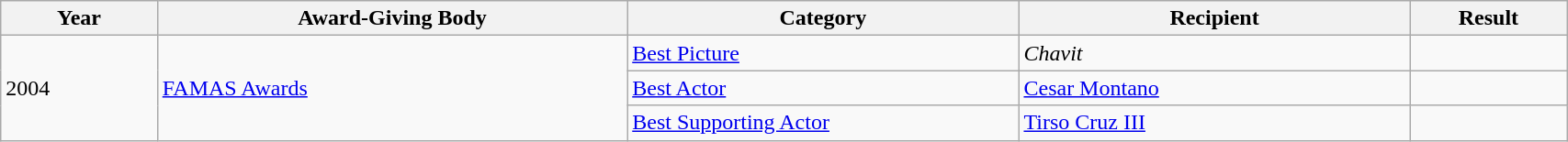<table | width="90%" class="wikitable sortable">
<tr>
<th width="10%">Year</th>
<th>Award-Giving Body</th>
<th width="25%">Category</th>
<th width="25%">Recipient</th>
<th width="10%">Result</th>
</tr>
<tr>
<td rowspan="4">2004</td>
<td rowspan="4"><a href='#'>FAMAS Awards</a></td>
<td><a href='#'>Best Picture</a></td>
<td><em>Chavit</em></td>
<td></td>
</tr>
<tr>
<td><a href='#'>Best Actor</a></td>
<td><a href='#'>Cesar Montano</a></td>
<td></td>
</tr>
<tr>
<td><a href='#'>Best Supporting Actor</a></td>
<td><a href='#'>Tirso Cruz III</a></td>
<td></td>
</tr>
</table>
